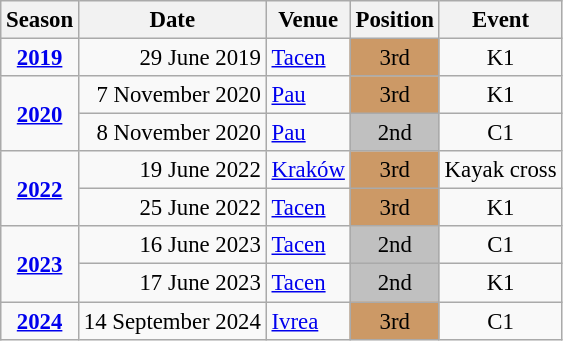<table class="wikitable" style="text-align:center; font-size:95%;">
<tr>
<th>Season</th>
<th>Date</th>
<th>Venue</th>
<th>Position</th>
<th>Event</th>
</tr>
<tr>
<td><strong><a href='#'>2019</a></strong></td>
<td align=right>29 June 2019</td>
<td align=left><a href='#'>Tacen</a></td>
<td bgcolor=cc9966>3rd</td>
<td>K1</td>
</tr>
<tr>
<td rowspan=2><strong><a href='#'>2020</a></strong></td>
<td align=right>7 November 2020</td>
<td align=left><a href='#'>Pau</a></td>
<td bgcolor=cc9966>3rd</td>
<td>K1</td>
</tr>
<tr>
<td align=right>8 November 2020</td>
<td align=left><a href='#'>Pau</a></td>
<td bgcolor=silver>2nd</td>
<td>C1</td>
</tr>
<tr>
<td rowspan=2><strong><a href='#'>2022</a></strong></td>
<td align=right>19 June 2022</td>
<td align=left><a href='#'>Kraków</a></td>
<td bgcolor=cc9966>3rd</td>
<td>Kayak cross</td>
</tr>
<tr>
<td align=right>25 June 2022</td>
<td align=left><a href='#'>Tacen</a></td>
<td bgcolor=cc9966>3rd</td>
<td>K1</td>
</tr>
<tr>
<td rowspan=2><strong><a href='#'>2023</a></strong></td>
<td align=right>16 June 2023</td>
<td align=left><a href='#'>Tacen</a></td>
<td bgcolor=silver>2nd</td>
<td>C1</td>
</tr>
<tr>
<td align=right>17 June 2023</td>
<td align=left><a href='#'>Tacen</a></td>
<td bgcolor=silver>2nd</td>
<td>K1</td>
</tr>
<tr>
<td><strong><a href='#'>2024</a></strong></td>
<td align=right>14 September 2024</td>
<td align=left><a href='#'>Ivrea</a></td>
<td bgcolor=cc9966>3rd</td>
<td>C1</td>
</tr>
</table>
